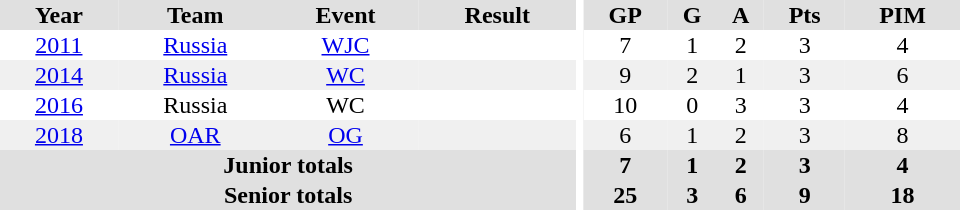<table border="0" cellpadding="1" cellspacing="0" ID="Table3" style="text-align:center; width:40em">
<tr ALIGN="center" bgcolor="#e0e0e0">
<th>Year</th>
<th>Team</th>
<th>Event</th>
<th>Result</th>
<th rowspan="99" bgcolor="#ffffff"></th>
<th>GP</th>
<th>G</th>
<th>A</th>
<th>Pts</th>
<th>PIM</th>
</tr>
<tr>
<td><a href='#'>2011</a></td>
<td><a href='#'>Russia</a></td>
<td><a href='#'>WJC</a></td>
<td></td>
<td>7</td>
<td>1</td>
<td>2</td>
<td>3</td>
<td>4</td>
</tr>
<tr bgcolor="#f0f0f0">
<td><a href='#'>2014</a></td>
<td><a href='#'>Russia</a></td>
<td><a href='#'>WC</a></td>
<td></td>
<td>9</td>
<td>2</td>
<td>1</td>
<td>3</td>
<td>6</td>
</tr>
<tr>
<td><a href='#'>2016</a></td>
<td>Russia</td>
<td>WC</td>
<td></td>
<td>10</td>
<td>0</td>
<td>3</td>
<td>3</td>
<td>4</td>
</tr>
<tr bgcolor="#f0f0f0">
<td><a href='#'>2018</a></td>
<td><a href='#'>OAR</a></td>
<td><a href='#'>OG</a></td>
<td></td>
<td>6</td>
<td>1</td>
<td>2</td>
<td>3</td>
<td>8</td>
</tr>
<tr bgcolor="#e0e0e0">
<th colspan="4">Junior totals</th>
<th>7</th>
<th>1</th>
<th>2</th>
<th>3</th>
<th>4</th>
</tr>
<tr bgcolor="#e0e0e0">
<th colspan="4">Senior totals</th>
<th>25</th>
<th>3</th>
<th>6</th>
<th>9</th>
<th>18</th>
</tr>
</table>
